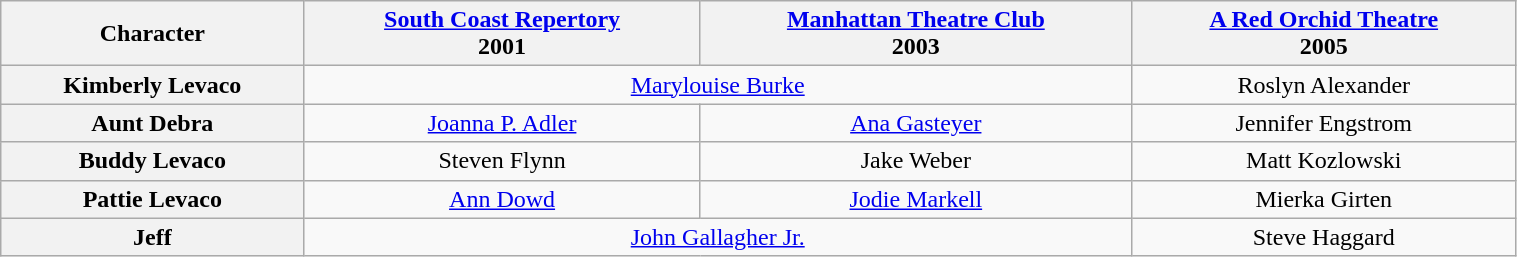<table class="wikitable" width="80%">
<tr>
<th>Character</th>
<th><a href='#'>South Coast Repertory</a><br>2001</th>
<th><a href='#'>Manhattan Theatre Club</a><br>2003</th>
<th><a href='#'>A Red Orchid Theatre</a><br>2005</th>
</tr>
<tr>
<th scope="row">Kimberly Levaco</th>
<td align="center" colspan="2"><a href='#'>Marylouise Burke</a></td>
<td align="center" colspan="1">Roslyn Alexander</td>
</tr>
<tr>
<th scope="row">Aunt Debra</th>
<td align="center"><a href='#'>Joanna P. Adler</a></td>
<td align="center" colspan="1"><a href='#'>Ana Gasteyer</a></td>
<td align="center" colspan="1">Jennifer Engstrom</td>
</tr>
<tr>
<th scope="row">Buddy Levaco</th>
<td align="center" colspan="1">Steven Flynn</td>
<td align="center" colspan="1">Jake Weber</td>
<td align="center" colspan="1">Matt Kozlowski</td>
</tr>
<tr>
<th scope="row">Pattie Levaco</th>
<td align="center" colspan="1"><a href='#'>Ann Dowd</a></td>
<td align="center" colspan="1"><a href='#'>Jodie Markell</a></td>
<td align="center" colspan="1">Mierka Girten</td>
</tr>
<tr>
<th scope="row">Jeff</th>
<td align="center" colspan="2"><a href='#'>John Gallagher Jr.</a></td>
<td align="center" colspan="1">Steve Haggard</td>
</tr>
</table>
